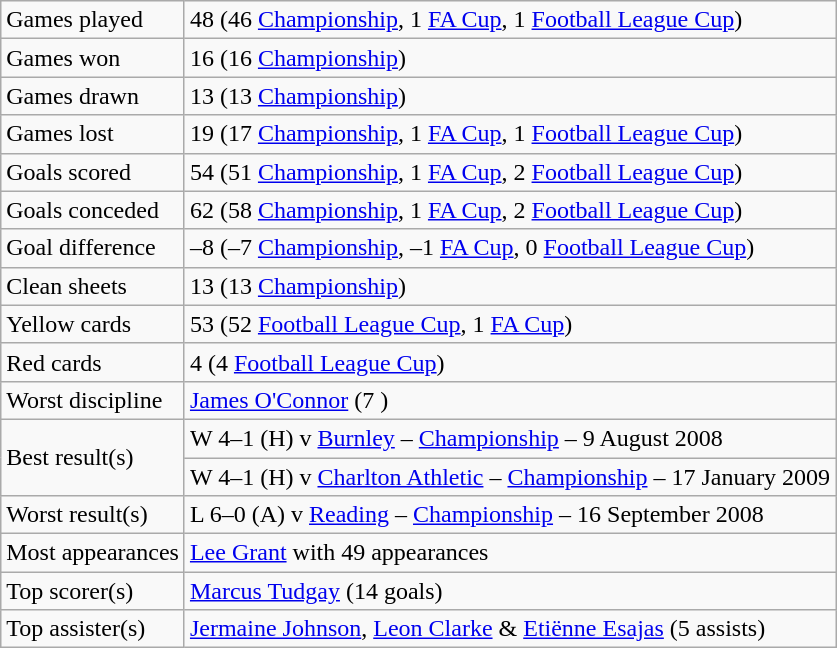<table class="wikitable">
<tr>
<td>Games played</td>
<td>48 (46 <a href='#'>Championship</a>, 1 <a href='#'>FA Cup</a>, 1 <a href='#'>Football League Cup</a>)</td>
</tr>
<tr>
<td>Games won</td>
<td>16 (16 <a href='#'>Championship</a>)</td>
</tr>
<tr>
<td>Games drawn</td>
<td>13 (13 <a href='#'>Championship</a>)</td>
</tr>
<tr>
<td>Games lost</td>
<td>19 (17 <a href='#'>Championship</a>, 1 <a href='#'>FA Cup</a>, 1 <a href='#'>Football League Cup</a>)</td>
</tr>
<tr>
<td>Goals scored</td>
<td>54 (51 <a href='#'>Championship</a>, 1 <a href='#'>FA Cup</a>, 2 <a href='#'>Football League Cup</a>)</td>
</tr>
<tr>
<td>Goals conceded</td>
<td>62 (58 <a href='#'>Championship</a>, 1 <a href='#'>FA Cup</a>, 2 <a href='#'>Football League Cup</a>)</td>
</tr>
<tr>
<td>Goal difference</td>
<td>–8 (–7 <a href='#'>Championship</a>, –1 <a href='#'>FA Cup</a>, 0 <a href='#'>Football League Cup</a>)</td>
</tr>
<tr>
<td>Clean sheets</td>
<td>13 (13 <a href='#'>Championship</a>)</td>
</tr>
<tr>
<td>Yellow cards</td>
<td>53 (52 <a href='#'>Football League Cup</a>, 1 <a href='#'>FA Cup</a>)</td>
</tr>
<tr>
<td>Red cards</td>
<td>4 (4 <a href='#'>Football League Cup</a>)</td>
</tr>
<tr>
<td>Worst discipline</td>
<td> <a href='#'>James O'Connor</a> (7 )</td>
</tr>
<tr>
<td rowspan=2>Best result(s)</td>
<td>W 4–1 (H) v <a href='#'>Burnley</a> – <a href='#'>Championship</a> – 9 August 2008</td>
</tr>
<tr>
<td>W 4–1 (H) v <a href='#'>Charlton Athletic</a> – <a href='#'>Championship</a> – 17 January 2009</td>
</tr>
<tr>
<td>Worst result(s)</td>
<td>L 6–0 (A) v <a href='#'>Reading</a> – <a href='#'>Championship</a> – 16 September 2008</td>
</tr>
<tr>
<td>Most appearances</td>
<td> <a href='#'>Lee Grant</a> with 49 appearances</td>
</tr>
<tr>
<td>Top scorer(s)</td>
<td> <a href='#'>Marcus Tudgay</a> (14 goals)</td>
</tr>
<tr>
<td>Top assister(s)</td>
<td> <a href='#'>Jermaine Johnson</a>,  <a href='#'>Leon Clarke</a> &  <a href='#'>Etiënne Esajas</a> (5 assists)</td>
</tr>
</table>
